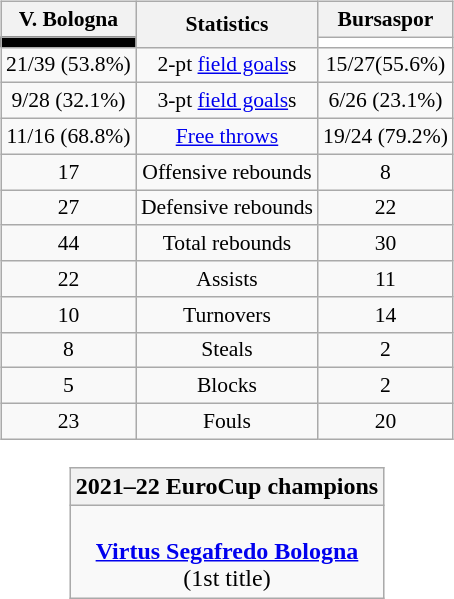<table style="width:100%;">
<tr>
<td valign=top align=right width=33%><br>













</td>
<td style="vertical-align:top; align:center; width:33%;"><br><table style="width:100%;">
<tr>
<td style="width=50%;"></td>
<td></td>
<td style="width=50%;"></td>
</tr>
</table>
<table class="wikitable" style="font-size:90%; text-align:center; margin:auto;" align=center>
<tr>
<th>V. Bologna</th>
<th rowspan=2>Statistics</th>
<th>Bursaspor</th>
</tr>
<tr>
<td style="background:#000000;"></td>
<td style="background:#FFFFFF;"></td>
</tr>
<tr>
<td>21/39 (53.8%)</td>
<td>2-pt <a href='#'>field goals</a>s</td>
<td>15/27(55.6%)</td>
</tr>
<tr>
<td>9/28 (32.1%)</td>
<td>3-pt <a href='#'>field goals</a>s</td>
<td>6/26 (23.1%)</td>
</tr>
<tr>
<td>11/16 (68.8%)</td>
<td><a href='#'>Free throws</a></td>
<td>19/24 (79.2%)</td>
</tr>
<tr>
<td>17</td>
<td>Offensive rebounds</td>
<td>8</td>
</tr>
<tr>
<td>27</td>
<td>Defensive rebounds</td>
<td>22</td>
</tr>
<tr>
<td>44</td>
<td>Total rebounds</td>
<td>30</td>
</tr>
<tr>
<td>22</td>
<td>Assists</td>
<td>11</td>
</tr>
<tr>
<td>10</td>
<td>Turnovers</td>
<td>14</td>
</tr>
<tr>
<td>8</td>
<td>Steals</td>
<td>2</td>
</tr>
<tr>
<td>5</td>
<td>Blocks</td>
<td>2</td>
</tr>
<tr>
<td>23</td>
<td>Fouls</td>
<td>20</td>
</tr>
</table>
<br><table class=wikitable style="text-align:center; margin:auto">
<tr>
<th>2021–22 EuroCup champions</th>
</tr>
<tr>
<td><br><strong><a href='#'>Virtus Segafredo Bologna</a></strong><br>(1st title)</td>
</tr>
</table>
</td>
<td style="vertical-align:top; align:left; width:33%;"><br>













</td>
</tr>
</table>
